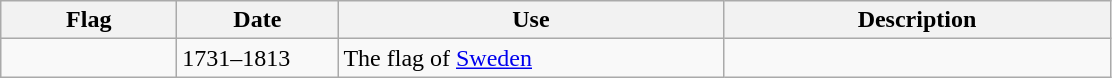<table class="wikitable">
<tr>
<th style="width:110px;">Flag</th>
<th style="width:100px;">Date</th>
<th style="width:250px;">Use</th>
<th style="width:250px;">Description</th>
</tr>
<tr>
<td></td>
<td>1731–1813</td>
<td>The flag of <a href='#'>Sweden</a></td>
<td></td>
</tr>
</table>
